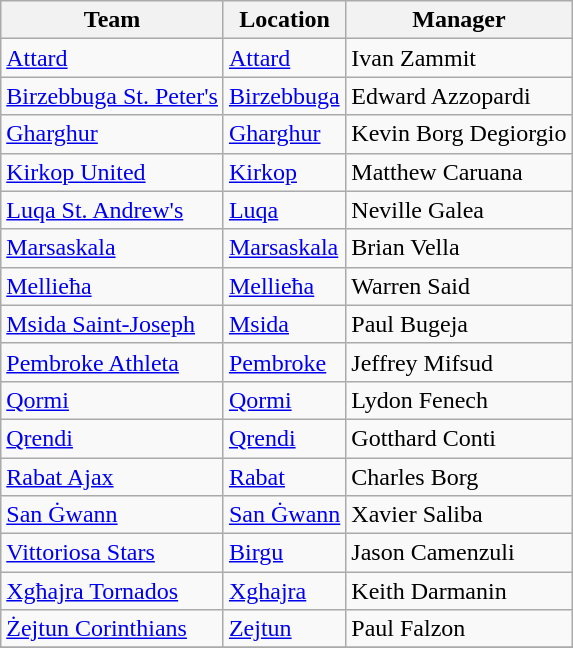<table class="wikitable sortable">
<tr>
<th>Team</th>
<th>Location</th>
<th>Manager</th>
</tr>
<tr>
<td><a href='#'>Attard</a></td>
<td><a href='#'>Attard</a></td>
<td> Ivan Zammit</td>
</tr>
<tr>
<td><a href='#'>Birzebbuga St. Peter's</a></td>
<td><a href='#'>Birzebbuga</a></td>
<td> Edward Azzopardi</td>
</tr>
<tr>
<td><a href='#'>Gharghur</a></td>
<td><a href='#'>Gharghur</a></td>
<td> Kevin Borg Degiorgio</td>
</tr>
<tr>
<td><a href='#'>Kirkop United</a></td>
<td><a href='#'>Kirkop</a></td>
<td> Matthew Caruana</td>
</tr>
<tr>
<td><a href='#'>Luqa St. Andrew's</a></td>
<td><a href='#'>Luqa</a></td>
<td> Neville Galea</td>
</tr>
<tr>
<td><a href='#'>Marsaskala</a></td>
<td><a href='#'>Marsaskala</a></td>
<td> Brian Vella</td>
</tr>
<tr>
<td><a href='#'>Mellieħa</a></td>
<td><a href='#'>Mellieħa</a></td>
<td> Warren Said</td>
</tr>
<tr>
<td><a href='#'>Msida Saint-Joseph</a></td>
<td><a href='#'>Msida</a></td>
<td> Paul Bugeja</td>
</tr>
<tr>
<td><a href='#'>Pembroke Athleta</a></td>
<td><a href='#'>Pembroke</a></td>
<td> Jeffrey Mifsud</td>
</tr>
<tr>
<td><a href='#'>Qormi</a></td>
<td><a href='#'>Qormi</a></td>
<td> Lydon Fenech</td>
</tr>
<tr>
<td><a href='#'>Qrendi</a></td>
<td><a href='#'>Qrendi</a></td>
<td> Gotthard Conti</td>
</tr>
<tr>
<td><a href='#'>Rabat Ajax</a></td>
<td><a href='#'>Rabat</a></td>
<td> Charles Borg</td>
</tr>
<tr>
<td><a href='#'>San Ġwann</a></td>
<td><a href='#'>San Ġwann</a></td>
<td> Xavier Saliba</td>
</tr>
<tr>
<td><a href='#'>Vittoriosa Stars</a></td>
<td><a href='#'>Birgu</a></td>
<td> Jason Camenzuli</td>
</tr>
<tr>
<td><a href='#'>Xgħajra Tornados</a></td>
<td><a href='#'>Xghajra</a></td>
<td> Keith Darmanin</td>
</tr>
<tr>
<td><a href='#'>Żejtun Corinthians</a></td>
<td><a href='#'>Zejtun</a></td>
<td> Paul Falzon</td>
</tr>
<tr>
</tr>
</table>
